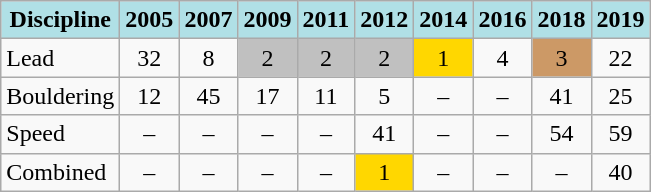<table class="wikitable" style="text-align: center;">
<tr>
<th style="background: #b0e0e6;">Discipline</th>
<th style="background: #b0e0e6;">2005</th>
<th style="background: #b0e0e6;">2007</th>
<th style="background: #b0e0e6;">2009</th>
<th style="background: #b0e0e6;">2011</th>
<th style="background: #b0e0e6;">2012</th>
<th style="background: #b0e0e6;">2014</th>
<th style="background: #b0e0e6;">2016</th>
<th style="background: #b0e0e6;">2018</th>
<th style="background: #b0e0e6;">2019</th>
</tr>
<tr>
<td align="left">Lead</td>
<td>32</td>
<td>8</td>
<td style="background: silver;">2</td>
<td style="background: silver;">2</td>
<td style="background: silver;">2</td>
<td style="background: gold;">1</td>
<td>4</td>
<td style="background: #cc9966;">3</td>
<td>22</td>
</tr>
<tr>
<td align="left">Bouldering</td>
<td>12</td>
<td>45</td>
<td>17</td>
<td>11</td>
<td>5</td>
<td>–</td>
<td>–</td>
<td>41</td>
<td>25</td>
</tr>
<tr>
<td align="left">Speed</td>
<td>–</td>
<td>–</td>
<td>–</td>
<td>–</td>
<td>41</td>
<td>–</td>
<td>–</td>
<td>54</td>
<td>59</td>
</tr>
<tr>
<td align="left">Combined</td>
<td>–</td>
<td>–</td>
<td>–</td>
<td>–</td>
<td style="background: gold;">1</td>
<td>–</td>
<td>–</td>
<td>–</td>
<td>40</td>
</tr>
</table>
